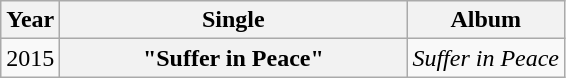<table class="wikitable plainrowheaders" style="text-align:center;">
<tr>
<th>Year</th>
<th style="width:14em;">Single</th>
<th>Album</th>
</tr>
<tr>
<td>2015</td>
<th scope="row">"Suffer in Peace"</th>
<td style="text-align:left;"><em>Suffer in Peace</em></td>
</tr>
</table>
